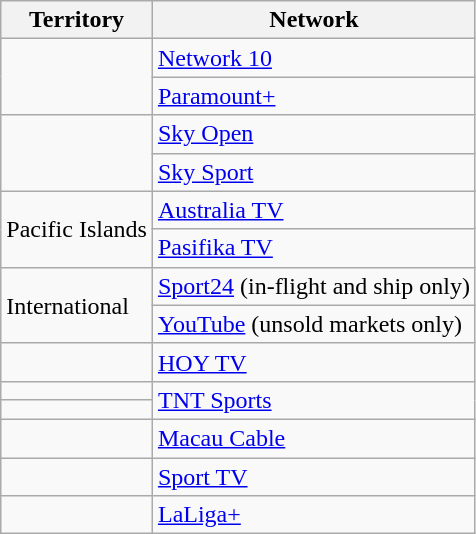<table class="wikitable">
<tr>
<th>Territory</th>
<th>Network</th>
</tr>
<tr>
<td rowspan="2"></td>
<td><a href='#'>Network 10</a></td>
</tr>
<tr>
<td><a href='#'>Paramount+</a></td>
</tr>
<tr>
<td rowspan="2"></td>
<td><a href='#'>Sky Open</a></td>
</tr>
<tr>
<td><a href='#'>Sky Sport</a></td>
</tr>
<tr>
<td rowspan="2">Pacific Islands</td>
<td><a href='#'>Australia TV</a></td>
</tr>
<tr>
<td><a href='#'>Pasifika TV</a></td>
</tr>
<tr>
<td rowspan="2">International</td>
<td><a href='#'>Sport24</a> (in-flight and ship only)</td>
</tr>
<tr>
<td><a href='#'>YouTube</a> (unsold markets only)</td>
</tr>
<tr>
<td></td>
<td><a href='#'>HOY TV</a></td>
</tr>
<tr>
<td></td>
<td rowspan="2"><a href='#'>TNT Sports</a></td>
</tr>
<tr>
<td></td>
</tr>
<tr>
<td></td>
<td><a href='#'>Macau Cable</a></td>
</tr>
<tr>
<td></td>
<td><a href='#'>Sport TV</a></td>
</tr>
<tr>
<td></td>
<td><a href='#'>LaLiga+</a></td>
</tr>
</table>
